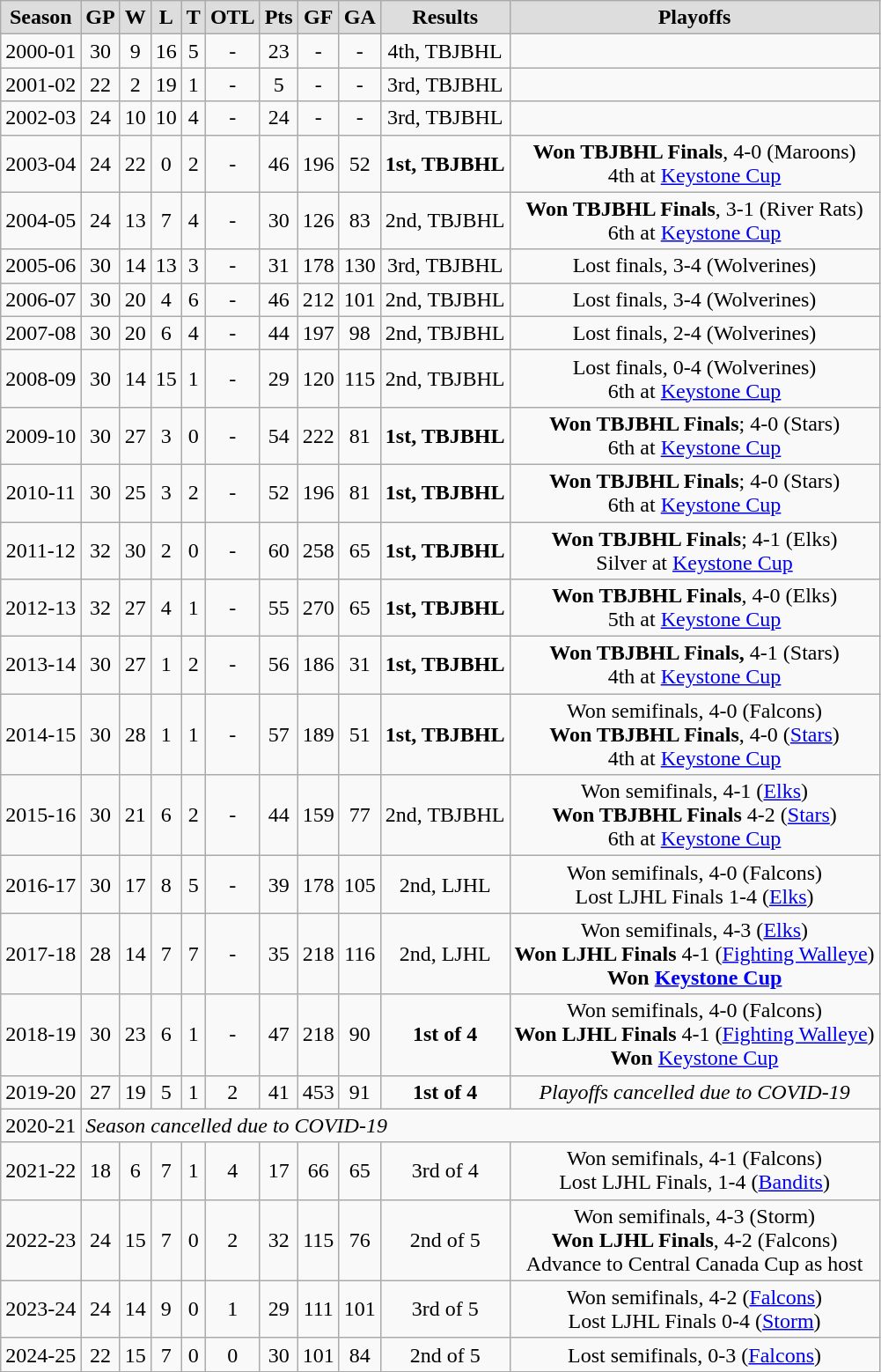<table class="wikitable">
<tr align="center"  bgcolor="#dddddd">
<td><strong>Season</strong></td>
<td><strong>GP</strong></td>
<td><strong>W</strong></td>
<td><strong>L</strong></td>
<td><strong>T</strong></td>
<td><strong>OTL</strong></td>
<td><strong>Pts</strong></td>
<td><strong>GF</strong></td>
<td><strong>GA</strong></td>
<td><strong>Results</strong></td>
<td><strong>Playoffs</strong></td>
</tr>
<tr align="center">
<td>2000-01</td>
<td>30</td>
<td>9</td>
<td>16</td>
<td>5</td>
<td>-</td>
<td>23</td>
<td>-</td>
<td>-</td>
<td>4th, TBJBHL</td>
<td></td>
</tr>
<tr align="center">
<td>2001-02</td>
<td>22</td>
<td>2</td>
<td>19</td>
<td>1</td>
<td>-</td>
<td>5</td>
<td>-</td>
<td>-</td>
<td>3rd, TBJBHL</td>
<td></td>
</tr>
<tr align="center">
<td>2002-03</td>
<td>24</td>
<td>10</td>
<td>10</td>
<td>4</td>
<td>-</td>
<td>24</td>
<td>-</td>
<td>-</td>
<td>3rd, TBJBHL</td>
<td></td>
</tr>
<tr align="center">
<td>2003-04</td>
<td>24</td>
<td>22</td>
<td>0</td>
<td>2</td>
<td>-</td>
<td>46</td>
<td>196</td>
<td>52</td>
<td><strong>1st, TBJBHL</strong></td>
<td><strong>Won TBJBHL Finals</strong>, 4-0 (Maroons)<br>4th at <a href='#'>Keystone Cup</a></td>
</tr>
<tr align="center">
<td>2004-05</td>
<td>24</td>
<td>13</td>
<td>7</td>
<td>4</td>
<td>-</td>
<td>30</td>
<td>126</td>
<td>83</td>
<td>2nd, TBJBHL</td>
<td><strong>Won TBJBHL Finals</strong>, 3-1 (River Rats)<br>6th at <a href='#'>Keystone Cup</a></td>
</tr>
<tr align="center">
<td>2005-06</td>
<td>30</td>
<td>14</td>
<td>13</td>
<td>3</td>
<td>-</td>
<td>31</td>
<td>178</td>
<td>130</td>
<td>3rd, TBJBHL</td>
<td>Lost finals, 3-4 (Wolverines)</td>
</tr>
<tr align="center">
<td>2006-07</td>
<td>30</td>
<td>20</td>
<td>4</td>
<td>6</td>
<td>-</td>
<td>46</td>
<td>212</td>
<td>101</td>
<td>2nd, TBJBHL</td>
<td>Lost finals, 3-4 (Wolverines)</td>
</tr>
<tr align="center">
<td>2007-08</td>
<td>30</td>
<td>20</td>
<td>6</td>
<td>4</td>
<td>-</td>
<td>44</td>
<td>197</td>
<td>98</td>
<td>2nd, TBJBHL</td>
<td>Lost finals, 2-4 (Wolverines)</td>
</tr>
<tr align="center">
<td>2008-09</td>
<td>30</td>
<td>14</td>
<td>15</td>
<td>1</td>
<td>-</td>
<td>29</td>
<td>120</td>
<td>115</td>
<td>2nd, TBJBHL</td>
<td>Lost finals, 0-4 (Wolverines)<br>6th at <a href='#'>Keystone Cup</a></td>
</tr>
<tr align="center">
<td>2009-10</td>
<td>30</td>
<td>27</td>
<td>3</td>
<td>0</td>
<td>-</td>
<td>54</td>
<td>222</td>
<td>81</td>
<td><strong>1st, TBJBHL</strong></td>
<td><strong>Won TBJBHL Finals</strong>; 4-0 (Stars)<br>6th at <a href='#'>Keystone Cup</a></td>
</tr>
<tr align="center">
<td>2010-11</td>
<td>30</td>
<td>25</td>
<td>3</td>
<td>2</td>
<td>-</td>
<td>52</td>
<td>196</td>
<td>81</td>
<td><strong>1st, TBJBHL</strong></td>
<td><strong>Won TBJBHL Finals</strong>; 4-0 (Stars)<br>6th at <a href='#'>Keystone Cup</a></td>
</tr>
<tr align="center">
<td>2011-12</td>
<td>32</td>
<td>30</td>
<td>2</td>
<td>0</td>
<td>-</td>
<td>60</td>
<td>258</td>
<td>65</td>
<td><strong>1st, TBJBHL</strong></td>
<td><strong>Won TBJBHL Finals</strong>; 4-1 (Elks)<br>Silver at <a href='#'>Keystone Cup</a></td>
</tr>
<tr align="center">
<td>2012-13</td>
<td>32</td>
<td>27</td>
<td>4</td>
<td>1</td>
<td>-</td>
<td>55</td>
<td>270</td>
<td>65</td>
<td><strong>1st, TBJBHL</strong></td>
<td><strong>Won TBJBHL Finals</strong>, 4-0 (Elks)<br>5th at <a href='#'>Keystone Cup</a></td>
</tr>
<tr align="center">
<td>2013-14</td>
<td>30</td>
<td>27</td>
<td>1</td>
<td>2</td>
<td>-</td>
<td>56</td>
<td>186</td>
<td>31</td>
<td><strong>1st, TBJBHL</strong></td>
<td><strong>Won TBJBHL Finals,</strong> 4-1 (Stars)<br>4th at <a href='#'>Keystone Cup</a></td>
</tr>
<tr align="center">
<td>2014-15</td>
<td>30</td>
<td>28</td>
<td>1</td>
<td>1</td>
<td>-</td>
<td>57</td>
<td>189</td>
<td>51</td>
<td><strong>1st, TBJBHL</strong></td>
<td>Won semifinals, 4-0 (Falcons)<br><strong>Won TBJBHL Finals</strong>, 4-0 (<a href='#'>Stars</a>)<br>4th at <a href='#'>Keystone Cup</a></td>
</tr>
<tr align="center">
<td>2015-16</td>
<td>30</td>
<td>21</td>
<td>6</td>
<td>2</td>
<td>-</td>
<td>44</td>
<td>159</td>
<td>77</td>
<td>2nd, TBJBHL</td>
<td>Won semifinals, 4-1 (<a href='#'>Elks</a>)<br><strong>Won TBJBHL Finals</strong> 4-2 (<a href='#'>Stars</a>)<br>6th at <a href='#'>Keystone Cup</a></td>
</tr>
<tr align="center">
<td>2016-17</td>
<td>30</td>
<td>17</td>
<td>8</td>
<td>5</td>
<td>-</td>
<td>39</td>
<td>178</td>
<td>105</td>
<td>2nd, LJHL</td>
<td>Won semifinals, 4-0 (Falcons)<br>Lost LJHL Finals 1-4 (<a href='#'>Elks</a>)</td>
</tr>
<tr align="center">
<td>2017-18</td>
<td>28</td>
<td>14</td>
<td>7</td>
<td>7</td>
<td>-</td>
<td>35</td>
<td>218</td>
<td>116</td>
<td>2nd, LJHL</td>
<td>Won semifinals, 4-3 (<a href='#'>Elks</a>)<br><strong>Won LJHL Finals</strong> 4-1 (<a href='#'>Fighting Walleye</a>)<br><strong>Won <a href='#'>Keystone Cup</a></strong></td>
</tr>
<tr align="center">
<td>2018-19</td>
<td>30</td>
<td>23</td>
<td>6</td>
<td>1</td>
<td>-</td>
<td>47</td>
<td>218</td>
<td>90</td>
<td><strong>1st of 4</strong></td>
<td>Won semifinals, 4-0 (Falcons)<br><strong>Won LJHL Finals</strong> 4-1 (<a href='#'>Fighting Walleye</a>)<br><strong>Won</strong> <a href='#'>Keystone Cup</a></td>
</tr>
<tr align="center">
<td>2019-20</td>
<td>27</td>
<td>19</td>
<td>5</td>
<td>1</td>
<td>2</td>
<td>41</td>
<td>453</td>
<td>91</td>
<td><strong>1st of 4</strong></td>
<td><em>Playoffs cancelled due to COVID-19</em></td>
</tr>
<tr>
<td>2020-21</td>
<td colspan="10"><em>Season cancelled due to COVID-19</em></td>
</tr>
<tr align="center">
<td>2021-22</td>
<td>18</td>
<td>6</td>
<td>7</td>
<td>1</td>
<td>4</td>
<td>17</td>
<td>66</td>
<td>65</td>
<td>3rd of 4</td>
<td>Won semifinals, 4-1 (Falcons)<br>Lost LJHL Finals, 1-4 (<a href='#'>Bandits</a>)</td>
</tr>
<tr align="center">
<td>2022-23</td>
<td>24</td>
<td>15</td>
<td>7</td>
<td>0</td>
<td>2</td>
<td>32</td>
<td>115</td>
<td>76</td>
<td>2nd of 5</td>
<td>Won semifinals, 4-3 (Storm)<br><strong>Won LJHL Finals</strong>, 4-2 (Falcons)<br> Advance to Central Canada Cup as host</td>
</tr>
<tr align="center">
<td>2023-24</td>
<td>24</td>
<td>14</td>
<td>9</td>
<td>0</td>
<td>1</td>
<td>29</td>
<td>111</td>
<td>101</td>
<td>3rd of 5</td>
<td>Won semifinals, 4-2 (<a href='#'>Falcons</a>)<br>Lost LJHL Finals 0-4 (<a href='#'>Storm</a>)</td>
</tr>
<tr align="center">
<td>2024-25</td>
<td>22</td>
<td>15</td>
<td>7</td>
<td>0</td>
<td>0</td>
<td>30</td>
<td>101</td>
<td>84</td>
<td>2nd of 5</td>
<td>Lost semifinals, 0-3 (<a href='#'>Falcons</a>)</td>
</tr>
</table>
